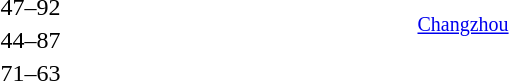<table style="text-align:center">
<tr>
<th width=200></th>
<th width=100></th>
<th width=200></th>
<th></th>
</tr>
<tr>
<td align=right></td>
<td>47–92</td>
<td align=left><strong></strong></td>
<td align=left rowspan=2><small><a href='#'>Changzhou</a></small></td>
</tr>
<tr>
<td align=right></td>
<td>44–87</td>
<td align=left><strong></strong></td>
</tr>
<tr>
<td align=right><strong></strong></td>
<td>71–63</td>
<td align=left></td>
</tr>
</table>
